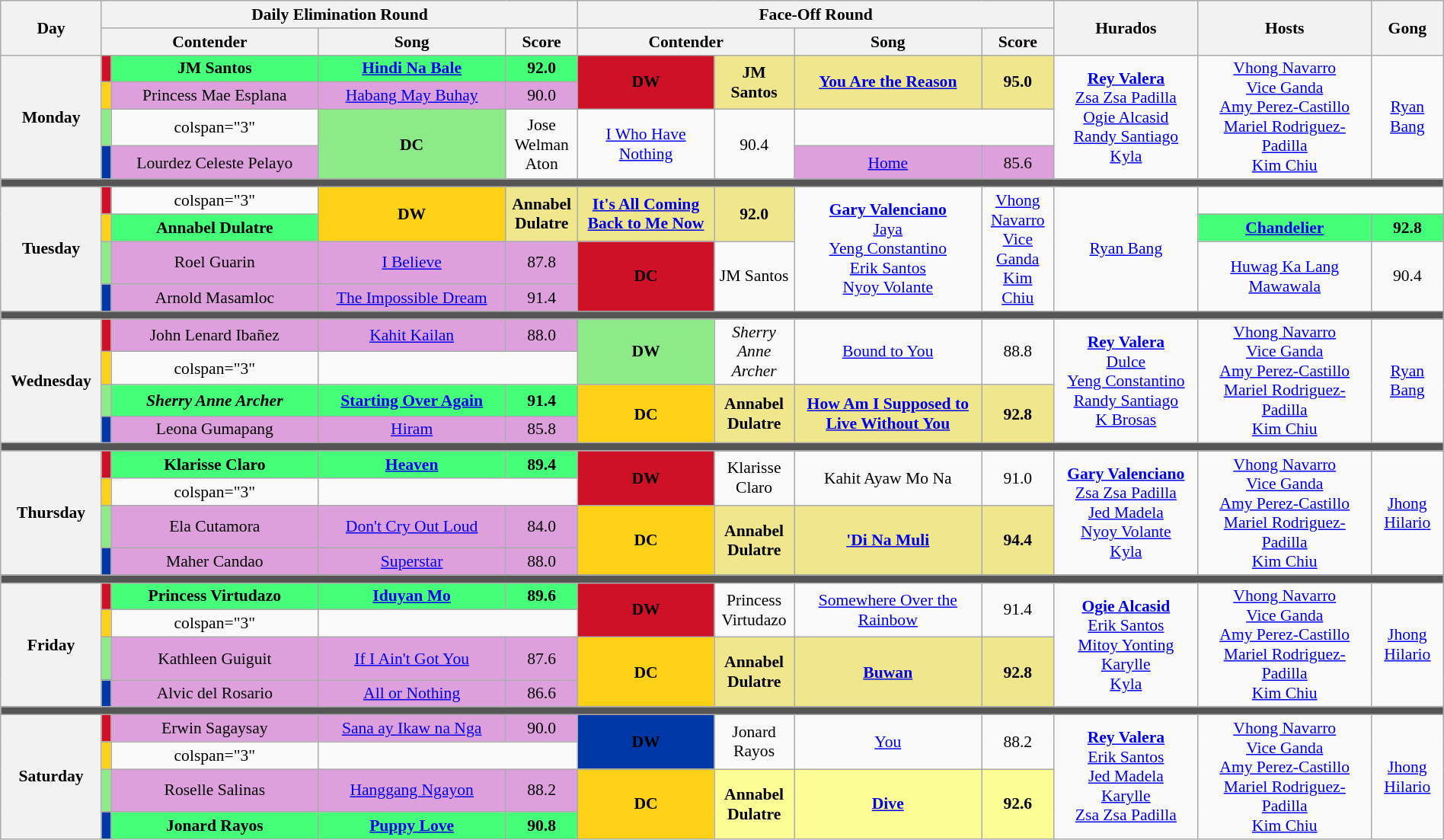<table class="wikitable mw-collapsible mw-collapsed" style="text-align:center; font-size:90%; width:100%;">
<tr>
<th rowspan="2" width="07%">Day</th>
<th colspan="4">Daily Elimination Round</th>
<th colspan="4">Face-Off Round</th>
<th rowspan="2" width="10%">Hurados</th>
<th rowspan="2" width="12%">Hosts</th>
<th rowspan="2" width="05%">Gong</th>
</tr>
<tr>
<th width="15%"  colspan=2>Contender</th>
<th width="13%">Song</th>
<th width="05%">Score</th>
<th width="15%"  colspan=2>Contender</th>
<th width="13%">Song</th>
<th width="05%">Score</th>
</tr>
<tr>
<th rowspan="4">Monday<br><small></small></th>
<th style="background-color:#CE1126;"></th>
<td style="background:#44ff77;"><strong>JM Santos</strong></td>
<td style="background:#44ff77;"><strong><a href='#'>Hindi Na Bale</a></strong></td>
<td style="background:#44ff77;"><strong>92.0</strong></td>
<th rowspan="2" style="background-color:#CE1126;">DW</th>
<td rowspan="2" style="background:Khaki;"><strong>JM Santos</strong></td>
<td rowspan="2" style="background:Khaki;"><strong><a href='#'>You Are the Reason</a></strong></td>
<td rowspan="2" style="background:Khaki;"><strong>95.0</strong></td>
<td rowspan="4"><strong><a href='#'>Rey Valera</a></strong><br><a href='#'>Zsa Zsa Padilla</a><br><a href='#'>Ogie Alcasid</a><br><a href='#'>Randy Santiago</a><br><a href='#'>Kyla</a></td>
<td rowspan="4"><a href='#'>Vhong Navarro</a><br><a href='#'>Vice Ganda</a><br><a href='#'>Amy Perez-Castillo</a><br><a href='#'>Mariel Rodriguez-Padilla</a><br><a href='#'>Kim Chiu</a></td>
<td rowspan="4"><a href='#'>Ryan Bang</a></td>
</tr>
<tr>
<th style="background-color:#FCD116;"></th>
<td style="background:Plum;">Princess Mae Esplana</td>
<td style="background:Plum;"><a href='#'>Habang May Buhay</a></td>
<td style="background:Plum;">90.0</td>
</tr>
<tr>
<th style="background-color:#8deb87;"></th>
<td>colspan="3" </td>
<th rowspan="2" style="background-color:#8deb87;">DC</th>
<td rowspan="2">Jose Welman Aton</td>
<td rowspan="2"><a href='#'>I Who Have Nothing</a></td>
<td rowspan="2">90.4</td>
</tr>
<tr>
<th style="background-color:#0038A8;"></th>
<td style="background:Plum;">Lourdez Celeste Pelayo</td>
<td style="background:Plum;"><a href='#'>Home</a></td>
<td style="background:Plum;">85.6</td>
</tr>
<tr>
<th colspan="12" style="background:#555;"></th>
</tr>
<tr>
<th rowspan="4">Tuesday<br><small></small></th>
<th style="background-color:#CE1126;"></th>
<td>colspan="3" </td>
<th rowspan="2" style="background-color:#FCD116;">DW</th>
<td rowspan="2" style="background:Khaki;"><strong>Annabel Dulatre</strong></td>
<td rowspan="2" style="background:Khaki;"><strong><a href='#'>It's All Coming Back to Me Now</a></strong></td>
<td rowspan="2" style="background:Khaki;"><strong>92.0</strong></td>
<td rowspan="4"><strong><a href='#'>Gary Valenciano</a></strong><br><a href='#'>Jaya</a><br><a href='#'>Yeng Constantino</a><br><a href='#'>Erik Santos</a><br><a href='#'>Nyoy Volante</a></td>
<td rowspan="4"><a href='#'>Vhong Navarro</a><br><a href='#'>Vice Ganda</a><br><a href='#'>Kim Chiu</a></td>
<td rowspan="4"><a href='#'>Ryan Bang</a></td>
</tr>
<tr>
<th style="background-color:#FCD116;"></th>
<td style="background:#44ff77;"><strong>Annabel Dulatre</strong></td>
<td style="background:#44ff77;"><strong><a href='#'>Chandelier</a></strong></td>
<td style="background:#44ff77;"><strong>92.8</strong></td>
</tr>
<tr>
<th style="background-color:#8deb87;"></th>
<td style="background:Plum;">Roel Guarin</td>
<td style="background:Plum;"><a href='#'>I Believe</a></td>
<td style="background:Plum;">87.8</td>
<th rowspan="2" style="background-color:#CE1126;">DC</th>
<td rowspan="2">JM Santos</td>
<td rowspan="2"><a href='#'>Huwag Ka Lang Mawawala</a></td>
<td rowspan="2">90.4</td>
</tr>
<tr>
<th style="background-color:#0038A8;"></th>
<td style="background:Plum;">Arnold Masamloc</td>
<td style="background:Plum;"><a href='#'>The Impossible Dream</a></td>
<td style="background:Plum;">91.4</td>
</tr>
<tr>
<th colspan="12" style="background:#555;"></th>
</tr>
<tr>
<th rowspan="4">Wednesday<br><small></small></th>
<th style="background-color:#CE1126;"></th>
<td style="background:Plum;">John Lenard Ibañez</td>
<td style="background:Plum;"><a href='#'>Kahit Kailan</a></td>
<td style="background:Plum;">88.0</td>
<th rowspan="2" style="background-color:#8deb87;">DW</th>
<td rowspan="2"><em>Sherry Anne Archer</em></td>
<td rowspan="2"><a href='#'>Bound to You</a></td>
<td rowspan="2">88.8</td>
<td rowspan="4"><strong><a href='#'>Rey Valera</a></strong><br><a href='#'>Dulce</a><br><a href='#'>Yeng Constantino</a><br><a href='#'>Randy Santiago</a><br><a href='#'>K Brosas</a></td>
<td rowspan="4"><a href='#'>Vhong Navarro</a><br><a href='#'>Vice Ganda</a><br><a href='#'>Amy Perez-Castillo</a><br><a href='#'>Mariel Rodriguez-Padilla</a><br><a href='#'>Kim Chiu</a></td>
<td rowspan="4"><a href='#'>Ryan Bang</a></td>
</tr>
<tr>
<th style="background-color:#FCD116;"></th>
<td>colspan="3" </td>
</tr>
<tr>
<th style="background-color:#8deb87;"></th>
<td style="background:#44ff77;"><strong><em>Sherry Anne Archer</em></strong></td>
<td style="background:#44ff77;"><strong><a href='#'>Starting Over Again</a></strong></td>
<td style="background:#44ff77;"><strong>91.4</strong></td>
<th rowspan="2" style="background-color:#FCD116;">DC</th>
<td rowspan="2" style="background:Khaki;"><strong>Annabel Dulatre</strong></td>
<td rowspan="2" style="background:Khaki;"><strong><a href='#'>How Am I Supposed to Live Without You</a></strong></td>
<td rowspan="2" style="background:Khaki;"><strong>92.8</strong></td>
</tr>
<tr>
<th style="background-color:#0038A8;"></th>
<td style="background:Plum;">Leona Gumapang</td>
<td style="background:Plum;"><a href='#'>Hiram</a></td>
<td style="background:Plum;">85.8</td>
</tr>
<tr>
<th colspan="12" style="background:#555;"></th>
</tr>
<tr>
<th rowspan="4">Thursday<br><small></small></th>
<th style="background-color:#CE1126;"></th>
<td style="background:#44ff77;"><strong>Klarisse Claro</strong></td>
<td style="background:#44ff77;"><strong><a href='#'>Heaven</a></strong></td>
<td style="background:#44ff77;"><strong>89.4</strong></td>
<th rowspan="2" style="background-color:#CE1126;">DW</th>
<td rowspan="2">Klarisse Claro</td>
<td rowspan="2">Kahit Ayaw Mo Na</td>
<td rowspan="2">91.0</td>
<td rowspan="4"><strong><a href='#'>Gary Valenciano</a></strong><br><a href='#'>Zsa Zsa Padilla</a><br><a href='#'>Jed Madela</a><br><a href='#'>Nyoy Volante</a><br><a href='#'>Kyla</a></td>
<td rowspan="4"><a href='#'>Vhong Navarro</a><br><a href='#'>Vice Ganda</a><br><a href='#'>Amy Perez-Castillo</a><br><a href='#'>Mariel Rodriguez-Padilla</a><br><a href='#'>Kim Chiu</a></td>
<td rowspan="4"><a href='#'>Jhong Hilario</a></td>
</tr>
<tr>
<th style="background-color:#FCD116;"></th>
<td>colspan="3" </td>
</tr>
<tr>
<th style="background-color:#8deb87;"></th>
<td style="background:Plum;">Ela Cutamora</td>
<td style="background:Plum;"><a href='#'>Don't Cry Out Loud</a></td>
<td style="background:Plum;">84.0</td>
<th rowspan="2" style="background-color:#FCD116;">DC</th>
<td rowspan="2" style="background:Khaki;"><strong>Annabel Dulatre</strong></td>
<td rowspan="2" style="background:Khaki;"><strong><a href='#'>'Di Na Muli</a></strong></td>
<td rowspan="2" style="background:Khaki;"><strong>94.4</strong></td>
</tr>
<tr>
<th style="background-color:#0038A8;"></th>
<td style="background:Plum;">Maher Candao</td>
<td style="background:Plum;"><a href='#'>Superstar</a></td>
<td style="background:Plum;">88.0</td>
</tr>
<tr>
<th colspan="12" style="background:#555;"></th>
</tr>
<tr>
<th rowspan="4">Friday<br><small></small></th>
<th style="background-color:#CE1126;"></th>
<td style="background:#44ff77;"><strong>Princess Virtudazo</strong></td>
<td style="background:#44ff77;"><strong><a href='#'>Iduyan Mo</a></strong></td>
<td style="background:#44ff77;"><strong>89.6</strong></td>
<th rowspan="2" style="background-color:#CE1126;">DW</th>
<td rowspan="2">Princess Virtudazo</td>
<td rowspan="2"><a href='#'>Somewhere Over the Rainbow</a></td>
<td rowspan="2">91.4</td>
<td rowspan="4"><strong><a href='#'>Ogie Alcasid</a></strong><br><a href='#'>Erik Santos</a><br><a href='#'>Mitoy Yonting</a><br><a href='#'>Karylle</a><br><a href='#'>Kyla</a></td>
<td rowspan="4"><a href='#'>Vhong Navarro</a><br><a href='#'>Vice Ganda</a><br><a href='#'>Amy Perez-Castillo</a><br><a href='#'>Mariel Rodriguez-Padilla</a><br><a href='#'>Kim Chiu</a></td>
<td rowspan="4"><a href='#'>Jhong Hilario</a></td>
</tr>
<tr>
<th style="background-color:#FCD116;"></th>
<td>colspan="3" </td>
</tr>
<tr>
<th style="background-color:#8deb87;"></th>
<td style="background:Plum;">Kathleen Guiguit</td>
<td style="background:Plum;"><a href='#'>If I Ain't Got You</a></td>
<td style="background:Plum;">87.6</td>
<th rowspan="2" style="background-color:#FCD116;">DC</th>
<td rowspan="2" style="background:Khaki;"><strong>Annabel Dulatre</strong></td>
<td rowspan="2" style="background:Khaki;"><strong><a href='#'>Buwan</a></strong></td>
<td rowspan="2" style="background:Khaki;"><strong>92.8</strong></td>
</tr>
<tr>
<th style="background-color:#0038A8;"></th>
<td style="background:Plum;">Alvic del Rosario</td>
<td style="background:Plum;"><a href='#'>All or Nothing</a></td>
<td style="background:Plum;">86.6</td>
</tr>
<tr>
<th colspan="12" style="background:#555;"></th>
</tr>
<tr>
<th rowspan="4">Saturday<br><small></small></th>
<th style="background-color:#CE1126;"></th>
<td style="background:Plum;">Erwin Sagaysay</td>
<td style="background:Plum;"><a href='#'>Sana ay Ikaw na Nga</a></td>
<td style="background:Plum;">90.0</td>
<th rowspan="2" style="background-color:#0038A8;">DW</th>
<td rowspan="2">Jonard Rayos</td>
<td rowspan="2"><a href='#'>You</a></td>
<td rowspan="2">88.2</td>
<td rowspan="4"><strong><a href='#'>Rey Valera</a></strong><br><a href='#'>Erik Santos</a><br><a href='#'>Jed Madela</a><br><a href='#'>Karylle</a><br><a href='#'>Zsa Zsa Padilla</a></td>
<td rowspan="4"><a href='#'>Vhong Navarro</a><br><a href='#'>Vice Ganda</a><br><a href='#'>Amy Perez-Castillo</a><br><a href='#'>Mariel Rodriguez-Padilla</a><br><a href='#'>Kim Chiu</a></td>
<td rowspan="4"><a href='#'>Jhong Hilario</a></td>
</tr>
<tr>
<th style="background-color:#FCD116;"></th>
<td>colspan="3" </td>
</tr>
<tr>
<th style="background-color:#8deb87;"></th>
<td style="background:Plum;">Roselle Salinas</td>
<td style="background:Plum;"><a href='#'>Hanggang Ngayon</a></td>
<td style="background:Plum;">88.2</td>
<th rowspan="2" style="background-color:#FCD116;">DC</th>
<td rowspan="2" style="background:#FDFD96;"><strong>Annabel Dulatre</strong></td>
<td rowspan="2" style="background:#FDFD96;"><strong><a href='#'>Dive</a></strong></td>
<td rowspan="2" style="background:#FDFD96;"><strong>92.6</strong></td>
</tr>
<tr>
<th style="background-color:#0038A8;"></th>
<td style="background:#44ff77;"><strong>Jonard Rayos</strong></td>
<td style="background:#44ff77;"><strong><a href='#'>Puppy Love</a></strong></td>
<td style="background:#44ff77;"><strong>90.8</strong></td>
</tr>
</table>
